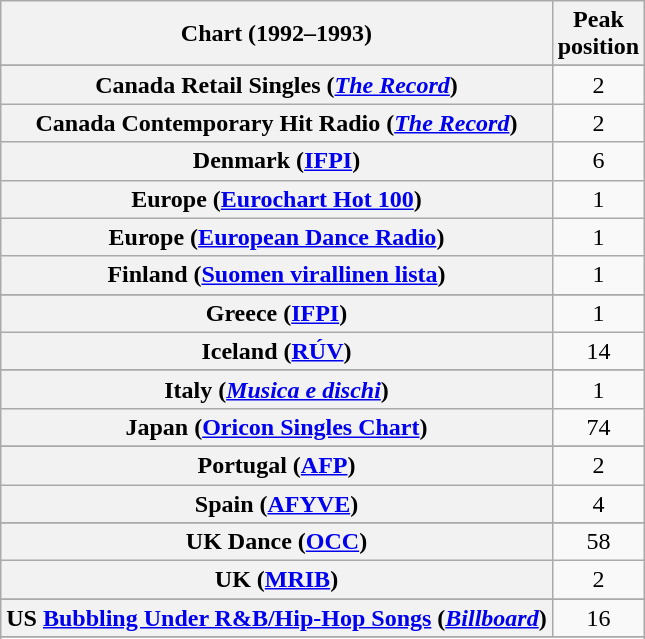<table class="wikitable sortable plainrowheaders" style="text-align:center">
<tr>
<th>Chart (1992–1993)</th>
<th>Peak<br>position</th>
</tr>
<tr>
</tr>
<tr>
</tr>
<tr>
</tr>
<tr>
</tr>
<tr>
<th scope="row">Canada Retail Singles (<em><a href='#'>The Record</a></em>)</th>
<td>2</td>
</tr>
<tr>
<th scope="row">Canada Contemporary Hit Radio (<em><a href='#'>The Record</a></em>)</th>
<td>2</td>
</tr>
<tr>
<th scope="row">Denmark (<a href='#'>IFPI</a>)</th>
<td>6</td>
</tr>
<tr>
<th scope="row">Europe (<a href='#'>Eurochart Hot 100</a>)</th>
<td>1</td>
</tr>
<tr>
<th scope="row">Europe (<a href='#'>European Dance Radio</a>)</th>
<td>1</td>
</tr>
<tr>
<th scope="row">Finland (<a href='#'>Suomen virallinen lista</a>)</th>
<td>1 </td>
</tr>
<tr>
</tr>
<tr>
</tr>
<tr>
<th scope="row">Greece (<a href='#'>IFPI</a>)</th>
<td>1</td>
</tr>
<tr>
<th scope="row">Iceland (<a href='#'>RÚV</a>)</th>
<td>14</td>
</tr>
<tr>
</tr>
<tr>
<th scope="row">Italy (<em><a href='#'>Musica e dischi</a></em>)</th>
<td>1</td>
</tr>
<tr>
<th scope="row">Japan (<a href='#'>Oricon Singles Chart</a>)</th>
<td>74</td>
</tr>
<tr>
</tr>
<tr>
</tr>
<tr>
</tr>
<tr>
</tr>
<tr>
<th scope="row">Portugal (<a href='#'>AFP</a>)</th>
<td>2</td>
</tr>
<tr>
<th scope="row">Spain (<a href='#'>AFYVE</a>)</th>
<td>4</td>
</tr>
<tr>
</tr>
<tr>
</tr>
<tr>
</tr>
<tr>
<th scope="row">UK Dance (<a href='#'>OCC</a>)<br></th>
<td>58</td>
</tr>
<tr>
<th scope="row">UK (<a href='#'>MRIB</a>)</th>
<td>2</td>
</tr>
<tr>
</tr>
<tr>
<th scope="row">US <a href='#'>Bubbling Under R&B/Hip-Hop Songs</a> (<em><a href='#'>Billboard</a></em>)</th>
<td>16</td>
</tr>
<tr>
</tr>
<tr>
</tr>
<tr>
</tr>
<tr>
</tr>
</table>
